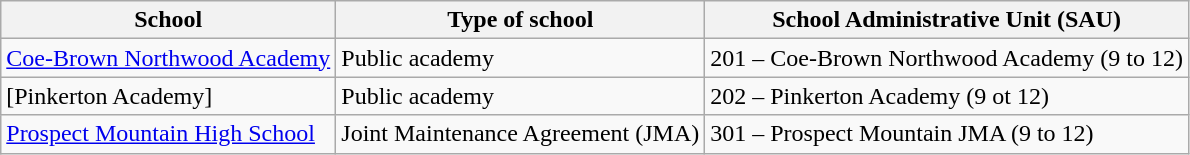<table class="wikitable sortable">
<tr>
<th>School</th>
<th>Type of school</th>
<th>School Administrative Unit (SAU)</th>
</tr>
<tr>
<td><a href='#'>Coe-Brown Northwood Academy</a></td>
<td>Public academy</td>
<td>201 – Coe-Brown Northwood Academy (9 to 12)</td>
</tr>
<tr>
<td>[Pinkerton Academy]</td>
<td>Public academy</td>
<td>202 – Pinkerton Academy (9 ot 12)</td>
</tr>
<tr>
<td><a href='#'>Prospect Mountain High School</a></td>
<td>Joint Maintenance Agreement (JMA)</td>
<td>301 – Prospect Mountain JMA (9 to 12)</td>
</tr>
</table>
